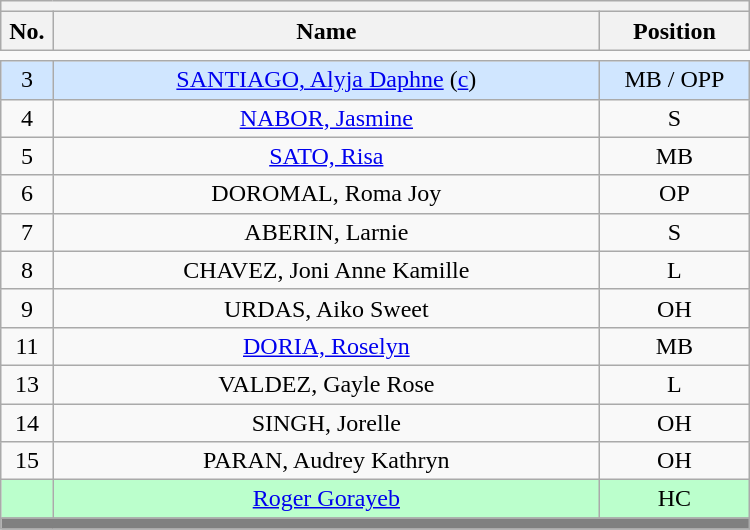<table class='wikitable mw-collapsible mw-collapsed' style="text-align: center; width:500px; border: none">
<tr>
<th style='text-align: center;' colspan=3></th>
</tr>
<tr>
<th style='width: 7%;'>No.</th>
<th>Name</th>
<th style='width: 20%;'>Position</th>
</tr>
<tr>
<td style='border: none;'></td>
</tr>
<tr style="background:#D0E6FF">
<td>3</td>
<td><a href='#'>SANTIAGO, Alyja Daphne</a> (<a href='#'>c</a>)</td>
<td>MB / OPP</td>
</tr>
<tr>
<td>4</td>
<td><a href='#'>NABOR, Jasmine</a></td>
<td>S</td>
</tr>
<tr>
<td>5</td>
<td><a href='#'>SATO, Risa</a></td>
<td>MB</td>
</tr>
<tr>
<td>6</td>
<td>DOROMAL, Roma Joy</td>
<td>OP</td>
</tr>
<tr>
<td>7</td>
<td>ABERIN, Larnie</td>
<td>S</td>
</tr>
<tr>
<td>8</td>
<td>CHAVEZ, Joni Anne Kamille</td>
<td>L</td>
</tr>
<tr>
<td>9</td>
<td>URDAS, Aiko Sweet</td>
<td>OH</td>
</tr>
<tr>
<td>11</td>
<td><a href='#'>DORIA, Roselyn</a></td>
<td>MB</td>
</tr>
<tr>
<td>13</td>
<td>VALDEZ, Gayle Rose</td>
<td>L</td>
</tr>
<tr>
<td>14</td>
<td>SINGH, Jorelle</td>
<td>OH</td>
</tr>
<tr>
<td>15</td>
<td>PARAN, Audrey Kathryn</td>
<td>OH</td>
</tr>
<tr style="background:#BBFFCC">
<td></td>
<td><a href='#'>Roger Gorayeb</a></td>
<td>HC</td>
</tr>
<tr>
<th style='background: grey;' colspan=3></th>
</tr>
</table>
